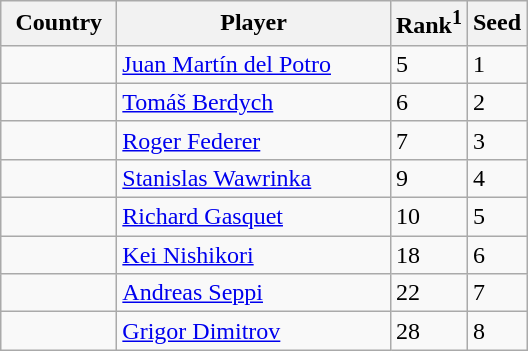<table class="sortable wikitable">
<tr>
<th width="70">Country</th>
<th width="175">Player</th>
<th>Rank<sup>1</sup></th>
<th>Seed</th>
</tr>
<tr>
<td></td>
<td><a href='#'>Juan Martín del Potro</a></td>
<td>5</td>
<td>1</td>
</tr>
<tr>
<td></td>
<td><a href='#'>Tomáš Berdych</a></td>
<td>6</td>
<td>2</td>
</tr>
<tr>
<td></td>
<td><a href='#'>Roger Federer</a></td>
<td>7</td>
<td>3</td>
</tr>
<tr>
<td></td>
<td><a href='#'>Stanislas Wawrinka</a></td>
<td>9</td>
<td>4</td>
</tr>
<tr>
<td></td>
<td><a href='#'>Richard Gasquet</a></td>
<td>10</td>
<td>5</td>
</tr>
<tr>
<td></td>
<td><a href='#'>Kei Nishikori</a></td>
<td>18</td>
<td>6</td>
</tr>
<tr>
<td></td>
<td><a href='#'>Andreas Seppi</a></td>
<td>22</td>
<td>7</td>
</tr>
<tr>
<td></td>
<td><a href='#'>Grigor Dimitrov</a></td>
<td>28</td>
<td>8</td>
</tr>
</table>
